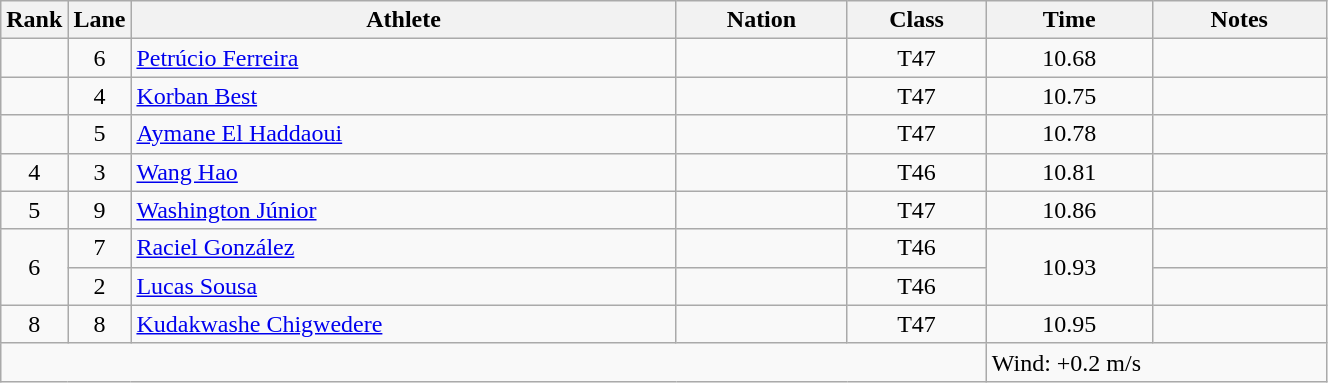<table class="wikitable sortable" style="text-align:center;width: 70%;">
<tr>
<th scope="col" style="width: 15px;">Rank</th>
<th scope="col" style="width: 15px;">Lane</th>
<th scope="col">Athlete</th>
<th scope="col">Nation</th>
<th scope="col">Class</th>
<th scope="col">Time</th>
<th scope="col">Notes</th>
</tr>
<tr>
<td></td>
<td>6</td>
<td align=left><a href='#'>Petrúcio Ferreira</a></td>
<td align=left></td>
<td>T47</td>
<td>10.68</td>
<td></td>
</tr>
<tr>
<td></td>
<td>4</td>
<td align=left><a href='#'>Korban Best</a></td>
<td align=left></td>
<td>T47</td>
<td>10.75</td>
<td></td>
</tr>
<tr>
<td></td>
<td>5</td>
<td align=left><a href='#'>Aymane El Haddaoui</a></td>
<td align=left></td>
<td>T47</td>
<td>10.78</td>
<td></td>
</tr>
<tr>
<td>4</td>
<td>3</td>
<td align=left><a href='#'>Wang Hao</a></td>
<td align=left></td>
<td>T46</td>
<td>10.81</td>
<td></td>
</tr>
<tr>
<td>5</td>
<td>9</td>
<td align=left><a href='#'>Washington Júnior</a></td>
<td align=left></td>
<td>T47</td>
<td>10.86</td>
<td></td>
</tr>
<tr>
<td rowspan="2">6</td>
<td>7</td>
<td align=left><a href='#'>Raciel González</a></td>
<td align=left></td>
<td>T46</td>
<td rowspan="2">10.93</td>
<td></td>
</tr>
<tr>
<td>2</td>
<td align="left"><a href='#'>Lucas Sousa</a></td>
<td align="left"></td>
<td>T46</td>
<td></td>
</tr>
<tr>
<td>8</td>
<td>8</td>
<td align=left><a href='#'>Kudakwashe Chigwedere</a></td>
<td align=left></td>
<td>T47</td>
<td>10.95</td>
<td></td>
</tr>
<tr class="sortbottom">
<td colspan="5"></td>
<td colspan="2" style="text-align:left;">Wind: +0.2 m/s</td>
</tr>
</table>
